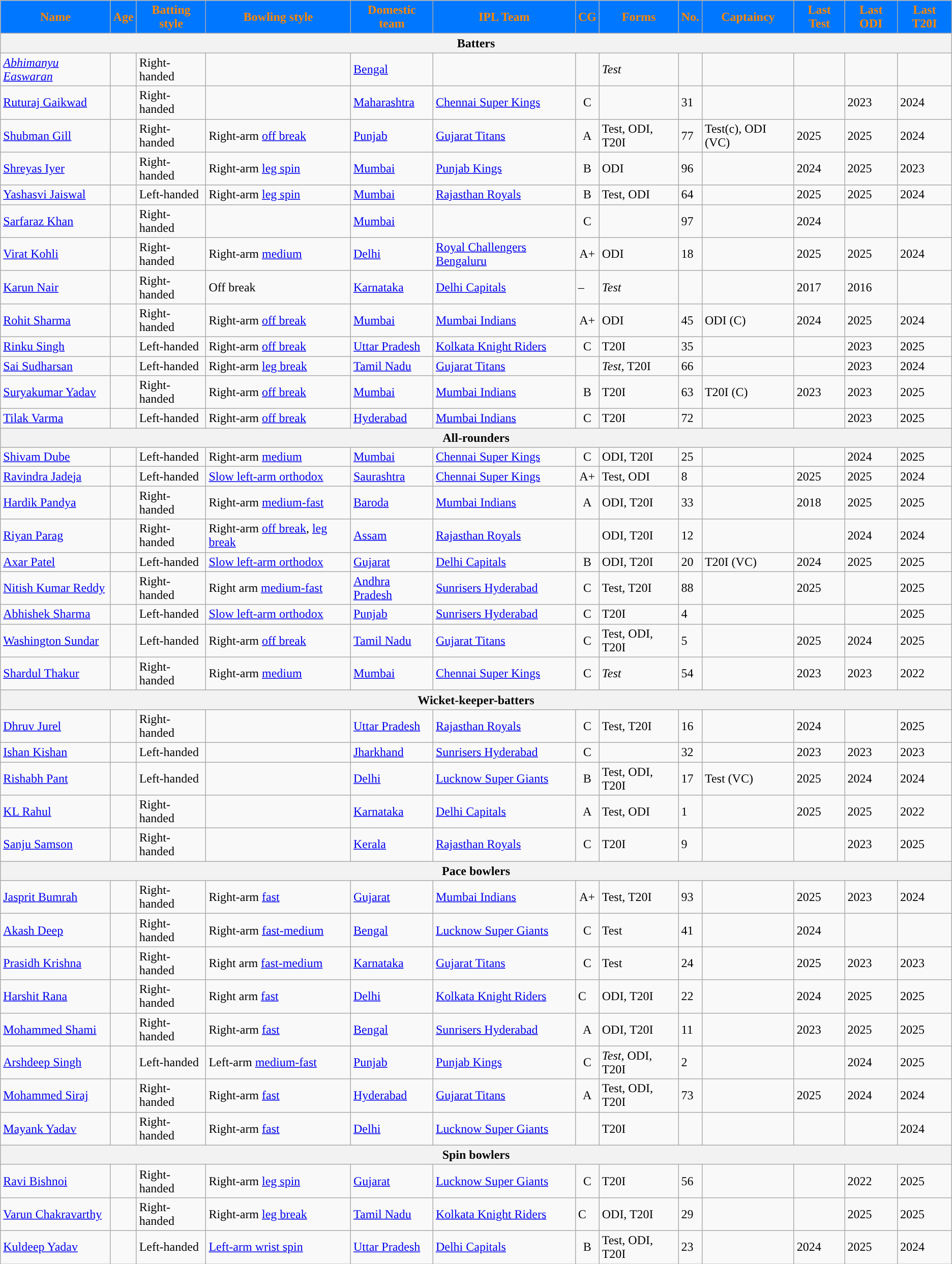<table class="wikitable">
<tr>
<th style="text-align:center; background:#0077FF; color:#FF8800;">Name</th>
<th style="text-align:center; background:#0077FF; color:#FF8800;">Age</th>
<th style="text-align:center; background:#0077FF; color:#FF8800;">Batting style</th>
<th style="text-align:center; background:#0077FF; color:#FF8800;">Bowling style</th>
<th style="text-align:center; background:#0077FF; color:#FF8800;">Domestic team</th>
<th style="text-align:center; background:#0077FF; color:#FF8800;">IPL Team</th>
<th style="text-align:center; background:#0077FF; color:#FF8800;">CG</th>
<th style="text-align:center; background:#0077FF; color:#FF8800;">Forms</th>
<th style="text-align:center; background:#0077FF; color:#FF8800;">No.</th>
<th style="text-align:center; background:#0077FF; color:#FF8800;">Captaincy</th>
<th style="text-align:center; background:#0077FF; color:#FF8800;">Last Test</th>
<th style="text-align:center; background:#0077FF; color:#FF8800;">Last ODI</th>
<th style="text-align:center; background:#0077FF; color:#FF8800;">Last T20I</th>
</tr>
<tr>
<th colspan="13">Batters</th>
</tr>
<tr>
<td><em><a href='#'>Abhimanyu Easwaran</a></em></td>
<td></td>
<td>Right-handed</td>
<td></td>
<td><a href='#'>Bengal</a></td>
<td></td>
<td></td>
<td><em>Test</em></td>
<td></td>
<td></td>
<td></td>
<td></td>
<td></td>
</tr>
<tr>
<td><a href='#'>Ruturaj Gaikwad</a></td>
<td></td>
<td>Right-handed</td>
<td></td>
<td><a href='#'>Maharashtra</a></td>
<td><a href='#'>Chennai Super Kings</a></td>
<td align="center">C</td>
<td></td>
<td>31</td>
<td></td>
<td></td>
<td> 2023</td>
<td> 2024</td>
</tr>
<tr>
<td><a href='#'>Shubman Gill</a></td>
<td></td>
<td>Right-handed</td>
<td>Right-arm <a href='#'>off break</a></td>
<td><a href='#'>Punjab</a></td>
<td><a href='#'>Gujarat Titans</a></td>
<td align="center">A</td>
<td>Test, ODI, T20I</td>
<td>77</td>
<td>Test(c), ODI (VC)</td>
<td> 2025</td>
<td> 2025</td>
<td> 2024</td>
</tr>
<tr>
<td><a href='#'>Shreyas Iyer</a></td>
<td></td>
<td>Right-handed</td>
<td>Right-arm <a href='#'>leg spin</a></td>
<td><a href='#'>Mumbai</a></td>
<td><a href='#'>Punjab Kings</a></td>
<td align="center">B</td>
<td>ODI</td>
<td>96</td>
<td></td>
<td> 2024</td>
<td> 2025</td>
<td> 2023</td>
</tr>
<tr>
<td><a href='#'>Yashasvi Jaiswal</a></td>
<td></td>
<td>Left-handed</td>
<td>Right-arm <a href='#'>leg spin</a></td>
<td><a href='#'>Mumbai</a></td>
<td><a href='#'>Rajasthan Royals</a></td>
<td align="center">B</td>
<td>Test, ODI</td>
<td>64</td>
<td></td>
<td> 2025</td>
<td> 2025</td>
<td> 2024</td>
</tr>
<tr>
<td><a href='#'>Sarfaraz Khan</a></td>
<td></td>
<td>Right-handed</td>
<td></td>
<td><a href='#'>Mumbai</a></td>
<td></td>
<td align="center">C</td>
<td></td>
<td>97</td>
<td></td>
<td> 2024</td>
<td></td>
<td></td>
</tr>
<tr>
<td><a href='#'>Virat Kohli</a></td>
<td></td>
<td>Right-handed</td>
<td>Right-arm <a href='#'>medium</a></td>
<td><a href='#'>Delhi</a></td>
<td><a href='#'>Royal Challengers Bengaluru</a></td>
<td align="center">A+</td>
<td>ODI</td>
<td>18</td>
<td></td>
<td> 2025</td>
<td> 2025</td>
<td> 2024</td>
</tr>
<tr>
<td><a href='#'>Karun Nair</a></td>
<td></td>
<td>Right-handed</td>
<td>Off break</td>
<td><a href='#'>Karnataka</a></td>
<td><a href='#'>Delhi Capitals</a></td>
<td>–</td>
<td><em>Test</em></td>
<td></td>
<td></td>
<td> 2017</td>
<td> 2016</td>
<td></td>
</tr>
<tr>
<td><a href='#'>Rohit Sharma</a></td>
<td></td>
<td>Right-handed</td>
<td>Right-arm <a href='#'>off break</a></td>
<td><a href='#'>Mumbai</a></td>
<td><a href='#'>Mumbai Indians</a></td>
<td align="center">A+</td>
<td>ODI</td>
<td>45</td>
<td>ODI (C)</td>
<td> 2024</td>
<td> 2025</td>
<td> 2024</td>
</tr>
<tr>
<td><a href='#'>Rinku Singh</a></td>
<td></td>
<td>Left-handed</td>
<td>Right-arm <a href='#'>off break</a></td>
<td><a href='#'>Uttar Pradesh</a></td>
<td><a href='#'>Kolkata Knight Riders</a></td>
<td align="center">C</td>
<td>T20I</td>
<td>35</td>
<td></td>
<td></td>
<td> 2023</td>
<td> 2025</td>
</tr>
<tr>
<td><a href='#'>Sai Sudharsan</a></td>
<td></td>
<td>Left-handed</td>
<td>Right-arm <a href='#'>leg break</a></td>
<td><a href='#'>Tamil Nadu</a></td>
<td><a href='#'>Gujarat Titans</a></td>
<td></td>
<td><em>Test</em>, T20I</td>
<td>66</td>
<td></td>
<td></td>
<td> 2023</td>
<td> 2024</td>
</tr>
<tr>
<td><a href='#'>Suryakumar Yadav</a></td>
<td></td>
<td>Right-handed</td>
<td>Right-arm <a href='#'>off break</a></td>
<td><a href='#'>Mumbai</a></td>
<td><a href='#'>Mumbai Indians</a></td>
<td align="center">B</td>
<td>T20I</td>
<td>63</td>
<td>T20I (C)</td>
<td> 2023</td>
<td> 2023</td>
<td> 2025</td>
</tr>
<tr>
<td><a href='#'>Tilak Varma</a></td>
<td></td>
<td>Left-handed</td>
<td>Right-arm <a href='#'>off break</a></td>
<td><a href='#'>Hyderabad</a></td>
<td><a href='#'>Mumbai Indians</a></td>
<td align="center">C</td>
<td>T20I</td>
<td>72</td>
<td></td>
<td></td>
<td> 2023</td>
<td> 2025</td>
</tr>
<tr>
<th colspan="13">All-rounders</th>
</tr>
<tr>
<td><a href='#'>Shivam Dube</a></td>
<td></td>
<td>Left-handed</td>
<td>Right-arm <a href='#'>medium</a></td>
<td><a href='#'>Mumbai</a></td>
<td><a href='#'>Chennai Super Kings</a></td>
<td align="center">C</td>
<td>ODI, T20I</td>
<td>25</td>
<td></td>
<td></td>
<td> 2024</td>
<td> 2025</td>
</tr>
<tr>
<td><a href='#'>Ravindra Jadeja</a></td>
<td></td>
<td>Left-handed</td>
<td><a href='#'>Slow left-arm orthodox</a></td>
<td><a href='#'>Saurashtra</a></td>
<td><a href='#'>Chennai Super Kings</a></td>
<td align="center">A+</td>
<td>Test, ODI</td>
<td>8</td>
<td></td>
<td> 2025</td>
<td> 2025</td>
<td> 2024</td>
</tr>
<tr>
<td><a href='#'>Hardik Pandya</a></td>
<td></td>
<td>Right-handed</td>
<td>Right-arm <a href='#'>medium-fast</a></td>
<td><a href='#'>Baroda</a></td>
<td><a href='#'>Mumbai Indians</a></td>
<td align="center">A</td>
<td>ODI, T20I</td>
<td>33</td>
<td></td>
<td> 2018</td>
<td> 2025</td>
<td> 2025</td>
</tr>
<tr>
<td><a href='#'>Riyan Parag</a></td>
<td></td>
<td>Right-handed</td>
<td>Right-arm <a href='#'>off break</a>, <a href='#'>leg break</a></td>
<td><a href='#'>Assam</a></td>
<td><a href='#'>Rajasthan Royals</a></td>
<td></td>
<td>ODI, T20I</td>
<td>12</td>
<td></td>
<td></td>
<td> 2024</td>
<td> 2024</td>
</tr>
<tr>
<td><a href='#'>Axar Patel</a></td>
<td></td>
<td>Left-handed</td>
<td><a href='#'>Slow left-arm orthodox</a></td>
<td><a href='#'>Gujarat</a></td>
<td><a href='#'>Delhi Capitals</a></td>
<td align="center">B</td>
<td>ODI, T20I</td>
<td>20</td>
<td>T20I (VC)</td>
<td> 2024</td>
<td> 2025</td>
<td> 2025</td>
</tr>
<tr>
<td><a href='#'>Nitish Kumar Reddy</a></td>
<td></td>
<td>Right-handed</td>
<td>Right arm <a href='#'>medium-fast</a></td>
<td><a href='#'>Andhra Pradesh</a></td>
<td><a href='#'>Sunrisers Hyderabad</a></td>
<td align="center">C</td>
<td>Test, T20I</td>
<td>88</td>
<td></td>
<td> 2025</td>
<td></td>
<td> 2025</td>
</tr>
<tr>
<td><a href='#'>Abhishek Sharma</a></td>
<td></td>
<td>Left-handed</td>
<td><a href='#'>Slow left-arm orthodox</a></td>
<td><a href='#'>Punjab</a></td>
<td><a href='#'>Sunrisers Hyderabad</a></td>
<td align="center">C</td>
<td>T20I</td>
<td>4</td>
<td></td>
<td></td>
<td></td>
<td> 2025</td>
</tr>
<tr>
<td><a href='#'>Washington Sundar</a></td>
<td></td>
<td>Left-handed</td>
<td>Right-arm <a href='#'>off break</a></td>
<td><a href='#'>Tamil Nadu</a></td>
<td><a href='#'>Gujarat Titans</a></td>
<td align="center">C</td>
<td>Test, ODI, T20I</td>
<td>5</td>
<td></td>
<td> 2025</td>
<td> 2024</td>
<td> 2025</td>
</tr>
<tr>
<td><a href='#'>Shardul Thakur</a></td>
<td></td>
<td>Right-handed</td>
<td>Right-arm <a href='#'>medium</a></td>
<td><a href='#'>Mumbai</a></td>
<td><a href='#'>Chennai Super Kings</a></td>
<td align="center">C</td>
<td><em>Test</em></td>
<td>54</td>
<td></td>
<td> 2023</td>
<td> 2023</td>
<td> 2022</td>
</tr>
<tr>
<th colspan="13">Wicket-keeper-batters</th>
</tr>
<tr>
<td><a href='#'>Dhruv Jurel</a></td>
<td></td>
<td>Right-handed</td>
<td></td>
<td><a href='#'>Uttar Pradesh</a></td>
<td><a href='#'>Rajasthan Royals</a></td>
<td align="center">C</td>
<td>Test, T20I</td>
<td>16</td>
<td></td>
<td> 2024</td>
<td></td>
<td> 2025</td>
</tr>
<tr>
<td><a href='#'>Ishan Kishan</a></td>
<td></td>
<td>Left-handed</td>
<td></td>
<td><a href='#'>Jharkhand</a></td>
<td><a href='#'>Sunrisers Hyderabad</a></td>
<td align="center">C</td>
<td></td>
<td>32</td>
<td></td>
<td> 2023</td>
<td> 2023</td>
<td> 2023</td>
</tr>
<tr>
<td><a href='#'>Rishabh Pant</a></td>
<td></td>
<td>Left-handed</td>
<td></td>
<td><a href='#'>Delhi</a></td>
<td><a href='#'>Lucknow Super Giants</a></td>
<td align="center">B</td>
<td>Test, ODI, T20I</td>
<td>17</td>
<td>Test (VC)</td>
<td> 2025</td>
<td> 2024</td>
<td> 2024</td>
</tr>
<tr>
<td><a href='#'>KL Rahul</a></td>
<td></td>
<td>Right-handed</td>
<td></td>
<td><a href='#'>Karnataka</a></td>
<td><a href='#'>Delhi Capitals</a></td>
<td align="center">A</td>
<td>Test, ODI</td>
<td>1</td>
<td></td>
<td> 2025</td>
<td> 2025</td>
<td> 2022</td>
</tr>
<tr>
<td><a href='#'>Sanju Samson</a></td>
<td></td>
<td>Right-handed</td>
<td></td>
<td><a href='#'>Kerala</a></td>
<td><a href='#'>Rajasthan Royals</a></td>
<td align="center">C</td>
<td>T20I</td>
<td>9</td>
<td></td>
<td></td>
<td> 2023</td>
<td> 2025</td>
</tr>
<tr>
<th colspan="13">Pace bowlers</th>
</tr>
<tr>
<td><a href='#'>Jasprit Bumrah</a></td>
<td></td>
<td>Right-handed</td>
<td>Right-arm <a href='#'>fast</a></td>
<td><a href='#'>Gujarat</a></td>
<td><a href='#'>Mumbai Indians</a></td>
<td align="center">A+</td>
<td>Test, T20I</td>
<td>93</td>
<td></td>
<td> 2025</td>
<td> 2023</td>
<td> 2024</td>
</tr>
<tr>
<td><a href='#'>Akash Deep</a></td>
<td></td>
<td>Right-handed</td>
<td>Right-arm <a href='#'>fast-medium</a></td>
<td><a href='#'>Bengal</a></td>
<td><a href='#'>Lucknow Super Giants</a></td>
<td align="center">C</td>
<td>Test</td>
<td>41</td>
<td></td>
<td> 2024</td>
<td></td>
<td></td>
</tr>
<tr>
<td><a href='#'>Prasidh Krishna</a></td>
<td></td>
<td>Right-handed</td>
<td>Right arm <a href='#'>fast-medium</a></td>
<td><a href='#'>Karnataka</a></td>
<td><a href='#'>Gujarat Titans</a></td>
<td align="center">C</td>
<td>Test</td>
<td>24</td>
<td></td>
<td> 2025</td>
<td> 2023</td>
<td> 2023</td>
</tr>
<tr>
<td><a href='#'>Harshit Rana</a></td>
<td></td>
<td>Right-handed</td>
<td>Right arm <a href='#'>fast</a></td>
<td><a href='#'>Delhi</a></td>
<td><a href='#'>Kolkata Knight Riders</a></td>
<td>C</td>
<td>ODI, T20I</td>
<td>22</td>
<td></td>
<td> 2024</td>
<td> 2025</td>
<td> 2025</td>
</tr>
<tr>
<td><a href='#'>Mohammed Shami</a></td>
<td></td>
<td>Right-handed</td>
<td>Right-arm <a href='#'>fast</a></td>
<td><a href='#'>Bengal</a></td>
<td><a href='#'>Sunrisers Hyderabad</a></td>
<td align="center">A</td>
<td>ODI, T20I</td>
<td>11</td>
<td></td>
<td> 2023</td>
<td> 2025</td>
<td> 2025</td>
</tr>
<tr>
<td><a href='#'>Arshdeep Singh</a></td>
<td></td>
<td>Left-handed</td>
<td>Left-arm <a href='#'>medium-fast</a></td>
<td><a href='#'>Punjab</a></td>
<td><a href='#'>Punjab Kings</a></td>
<td align="center">C</td>
<td><em>Test</em>, ODI, T20I</td>
<td>2</td>
<td></td>
<td></td>
<td> 2024</td>
<td> 2025</td>
</tr>
<tr>
<td><a href='#'>Mohammed Siraj</a></td>
<td></td>
<td>Right-handed</td>
<td>Right-arm <a href='#'>fast</a></td>
<td><a href='#'>Hyderabad</a></td>
<td><a href='#'>Gujarat Titans</a></td>
<td align="center">A</td>
<td>Test, ODI, T20I</td>
<td>73</td>
<td></td>
<td> 2025</td>
<td> 2024</td>
<td> 2024</td>
</tr>
<tr>
<td><a href='#'>Mayank Yadav</a></td>
<td></td>
<td>Right-handed</td>
<td>Right-arm <a href='#'>fast</a></td>
<td><a href='#'>Delhi</a></td>
<td><a href='#'>Lucknow Super Giants</a></td>
<td></td>
<td>T20I</td>
<td></td>
<td></td>
<td></td>
<td></td>
<td> 2024</td>
</tr>
<tr>
<th colspan="13">Spin bowlers</th>
</tr>
<tr>
<td><a href='#'>Ravi Bishnoi</a></td>
<td></td>
<td>Right-handed</td>
<td>Right-arm <a href='#'>leg spin</a></td>
<td><a href='#'>Gujarat</a></td>
<td><a href='#'>Lucknow Super Giants</a></td>
<td align="center">C</td>
<td>T20I</td>
<td>56</td>
<td></td>
<td></td>
<td> 2022</td>
<td> 2025</td>
</tr>
<tr>
<td><a href='#'>Varun Chakravarthy</a></td>
<td></td>
<td>Right-handed</td>
<td>Right-arm <a href='#'>leg break</a></td>
<td><a href='#'>Tamil Nadu</a></td>
<td><a href='#'>Kolkata Knight Riders</a></td>
<td>C</td>
<td>ODI, T20I</td>
<td>29</td>
<td></td>
<td></td>
<td> 2025</td>
<td> 2025</td>
</tr>
<tr>
<td><a href='#'>Kuldeep Yadav</a></td>
<td></td>
<td>Left-handed</td>
<td><a href='#'>Left-arm wrist spin</a></td>
<td><a href='#'>Uttar Pradesh</a></td>
<td><a href='#'>Delhi Capitals</a></td>
<td align="center">B</td>
<td>Test, ODI, T20I</td>
<td>23</td>
<td></td>
<td> 2024</td>
<td> 2025</td>
<td> 2024</td>
</tr>
</table>
